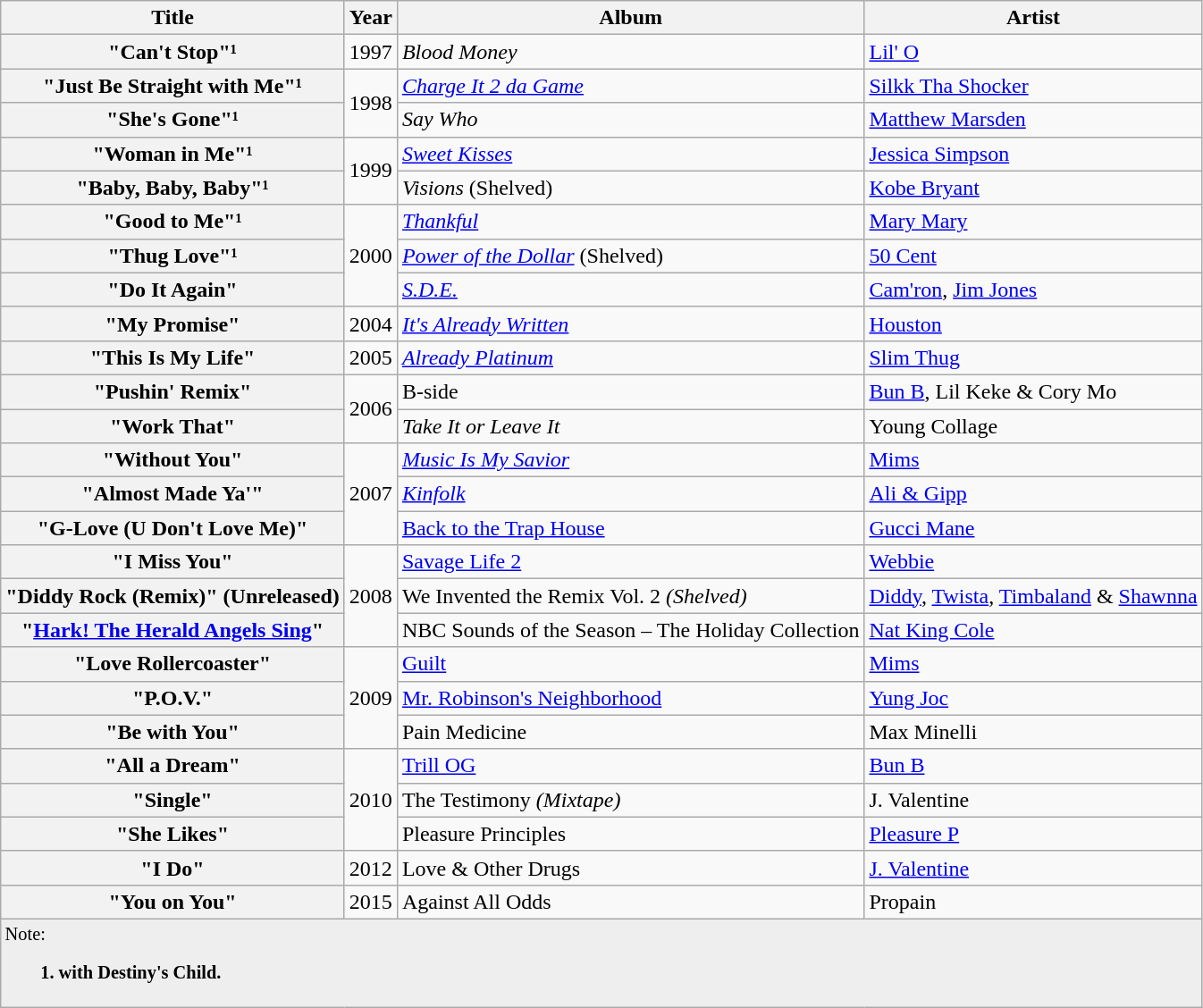<table class="wikitable plainrowheaders">
<tr>
<th scope="col">Title</th>
<th scope="col">Year</th>
<th scope="col">Album</th>
<th scope="col">Artist</th>
</tr>
<tr>
<th scope="row">"Can't Stop"¹</th>
<td align="left">1997</td>
<td align="left"><em>Blood Money</em></td>
<td align="left"><a href='#'>Lil' O</a></td>
</tr>
<tr>
<th scope="row">"Just Be Straight with Me"¹</th>
<td style="text-align:left;" rowspan="2">1998</td>
<td align="left"><em><a href='#'>Charge It 2 da Game</a></em></td>
<td align="left"><a href='#'>Silkk Tha Shocker</a></td>
</tr>
<tr>
<th scope="row">"She's Gone"¹</th>
<td align="left"><em>Say Who</em></td>
<td align="left"><a href='#'>Matthew Marsden</a></td>
</tr>
<tr>
<th scope="row">"Woman in Me"¹</th>
<td style="text-align:left;" rowspan="2">1999</td>
<td align="left"><em><a href='#'>Sweet Kisses</a></em></td>
<td align="left"><a href='#'>Jessica Simpson</a></td>
</tr>
<tr>
<th scope="row">"Baby, Baby, Baby"¹</th>
<td align="left"><em>Visions</em> (Shelved)</td>
<td align="left"><a href='#'>Kobe Bryant</a></td>
</tr>
<tr>
<th scope="row">"Good to Me"¹</th>
<td style="text-align:left;" rowspan="3">2000</td>
<td align="left"><em><a href='#'>Thankful</a></em></td>
<td align="left"><a href='#'>Mary Mary</a></td>
</tr>
<tr>
<th scope="row">"Thug Love"¹</th>
<td align="left"><em><a href='#'>Power of the Dollar</a></em> (Shelved)</td>
<td align="left"><a href='#'>50 Cent</a></td>
</tr>
<tr>
<th scope="row">"Do It Again"</th>
<td align="left"><em><a href='#'>S.D.E.</a></em></td>
<td align="left"><a href='#'>Cam'ron</a>, <a href='#'>Jim Jones</a></td>
</tr>
<tr>
<th scope="row">"My Promise"</th>
<td align="left">2004</td>
<td align="left"><em><a href='#'>It's Already Written</a></em></td>
<td align="left"><a href='#'>Houston</a></td>
</tr>
<tr>
<th scope="row">"This Is My Life"</th>
<td align="left">2005</td>
<td align="left"><em><a href='#'>Already Platinum</a></em></td>
<td align="left"><a href='#'>Slim Thug</a></td>
</tr>
<tr>
<th scope="row">"Pushin' Remix"</th>
<td style="text-align:left;" rowspan="2">2006</td>
<td align="left">B-side</td>
<td align="left"><a href='#'>Bun B</a>, Lil Keke & Cory Mo</td>
</tr>
<tr>
<th scope="row">"Work That"</th>
<td align="left"><em>Take It or Leave It</em></td>
<td align="left">Young Collage</td>
</tr>
<tr>
<th scope="row">"Without You"</th>
<td style="text-align:left;" rowspan="3">2007</td>
<td align="left"><em><a href='#'>Music Is My Savior</a></em></td>
<td align="left"><a href='#'>Mims</a></td>
</tr>
<tr>
<th scope="row">"Almost Made Ya'"</th>
<td align="left"><em><a href='#'>Kinfolk</a><strong></td>
<td align="left"><a href='#'>Ali & Gipp</a></td>
</tr>
<tr>
<th scope="row">"G-Love (U Don't Love Me)"</th>
<td align="left"></em><a href='#'>Back to the Trap House</a><em></td>
<td align="left"><a href='#'>Gucci Mane</a></td>
</tr>
<tr>
<th scope="row">"I Miss You"</th>
<td style="text-align:left;" rowspan="3">2008</td>
<td align="left"></em><a href='#'>Savage Life 2</a><em></td>
<td align="left"><a href='#'>Webbie</a></td>
</tr>
<tr>
<th scope="row">"Diddy Rock (Remix)" (Unreleased)</th>
<td align="left"></em>We Invented the Remix Vol. 2<em> (Shelved)</td>
<td align="left"><a href='#'>Diddy</a>, <a href='#'>Twista</a>, <a href='#'>Timbaland</a> & <a href='#'>Shawnna</a></td>
</tr>
<tr>
<th scope="row">"<a href='#'>Hark! The Herald Angels Sing</a>"</th>
<td align="left"></em>NBC Sounds of the Season – The Holiday Collection<em></td>
<td align="left"><a href='#'>Nat King Cole</a></td>
</tr>
<tr>
<th scope="row">"Love Rollercoaster"</th>
<td style="text-align:left;" rowspan="3">2009</td>
<td align="left"></em><a href='#'>Guilt</a><em></td>
<td align="left"><a href='#'>Mims</a></td>
</tr>
<tr>
<th scope="row">"P.O.V."</th>
<td align="left"></em><a href='#'>Mr. Robinson's Neighborhood</a><em></td>
<td align="left"><a href='#'>Yung Joc</a></td>
</tr>
<tr>
<th scope="row">"Be with You"</th>
<td align="left"></em>Pain Medicine<em></td>
<td align="left">Max Minelli</td>
</tr>
<tr>
<th scope="row">"All a Dream"</th>
<td style="text-align:left;" rowspan="3">2010</td>
<td align="left"></em><a href='#'>Trill OG</a><em></td>
<td align="left"><a href='#'>Bun B</a></td>
</tr>
<tr>
<th scope="row">"Single"</th>
<td align="left"></em>The Testimony<em> (Mixtape)</td>
<td align="left">J. Valentine</td>
</tr>
<tr>
<th scope="row">"She Likes"</th>
<td align="left"></em>Pleasure Principles<em></td>
<td align="left"><a href='#'>Pleasure P</a></td>
</tr>
<tr>
<th scope="row">"I Do"</th>
<td style="text-align:left;" rowspan="1">2012</td>
<td align="left"></em>Love & Other Drugs<em></td>
<td align="left"><a href='#'>J. Valentine</a></td>
</tr>
<tr>
<th scope="row">"You on You"</th>
<td style="text-align:left;" rowspan="1">2015</td>
<td align="left"></em>Against All Odds<em></td>
<td align="left">Propain</td>
</tr>
<tr>
<td colspan="8"  style="font-size:85%; background:#eee;"></strong>Note:<strong><br><ol><li>with Destiny's Child.</ol></td>
</tr>
</table>
